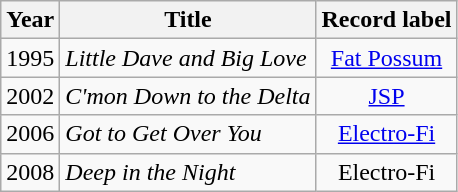<table class="wikitable sortable">
<tr>
<th>Year</th>
<th>Title</th>
<th>Record label</th>
</tr>
<tr>
<td>1995</td>
<td><em>Little Dave and Big Love</em></td>
<td style="text-align:center;"><a href='#'>Fat Possum</a></td>
</tr>
<tr>
<td>2002</td>
<td><em>C'mon Down to the Delta</em></td>
<td style="text-align:center;"><a href='#'>JSP</a></td>
</tr>
<tr>
<td>2006</td>
<td><em>Got to Get Over You</em></td>
<td style="text-align:center;"><a href='#'>Electro-Fi</a></td>
</tr>
<tr>
<td>2008</td>
<td><em>Deep in the Night</em></td>
<td style="text-align:center;">Electro-Fi</td>
</tr>
</table>
